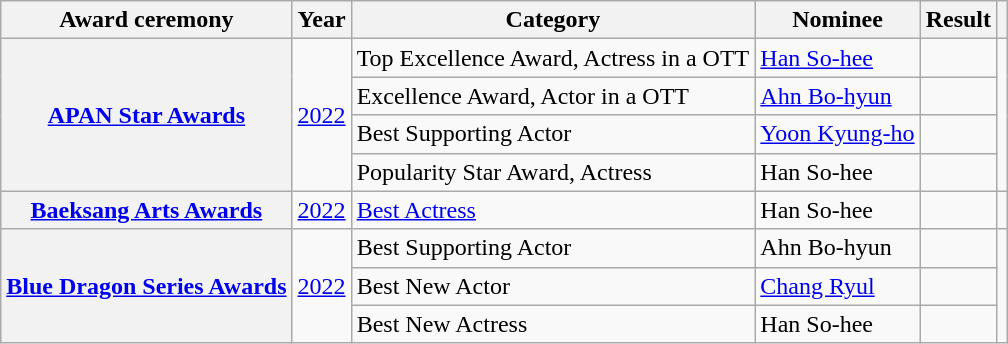<table class="wikitable plainrowheaders sortable">
<tr>
<th scope="col">Award ceremony</th>
<th scope="col">Year</th>
<th scope="col">Category</th>
<th scope="col">Nominee</th>
<th scope="col">Result</th>
<th scope="col" class="unsortable"></th>
</tr>
<tr>
<th scope="row"  rowspan="4"><a href='#'>APAN Star Awards</a></th>
<td rowspan="4"><a href='#'>2022</a></td>
<td>Top Excellence Award, Actress in a OTT</td>
<td><a href='#'>Han So-hee</a></td>
<td></td>
<td rowspan="4"></td>
</tr>
<tr>
<td>Excellence Award, Actor in a OTT</td>
<td><a href='#'>Ahn Bo-hyun</a></td>
<td></td>
</tr>
<tr>
<td>Best Supporting Actor</td>
<td><a href='#'>Yoon Kyung-ho</a></td>
<td></td>
</tr>
<tr>
<td>Popularity Star Award, Actress</td>
<td>Han So-hee</td>
<td></td>
</tr>
<tr>
<th scope="row"><a href='#'>Baeksang Arts Awards</a></th>
<td><a href='#'>2022</a></td>
<td><a href='#'>Best Actress</a></td>
<td>Han So-hee</td>
<td></td>
<td></td>
</tr>
<tr>
<th scope="row" rowspan="3"><a href='#'>Blue Dragon Series Awards</a></th>
<td rowspan="3"><a href='#'>2022</a></td>
<td>Best Supporting Actor</td>
<td>Ahn Bo-hyun</td>
<td></td>
<td rowspan="3"></td>
</tr>
<tr>
<td>Best New Actor</td>
<td><a href='#'>Chang Ryul</a></td>
<td></td>
</tr>
<tr>
<td>Best New Actress</td>
<td>Han So-hee</td>
<td></td>
</tr>
</table>
